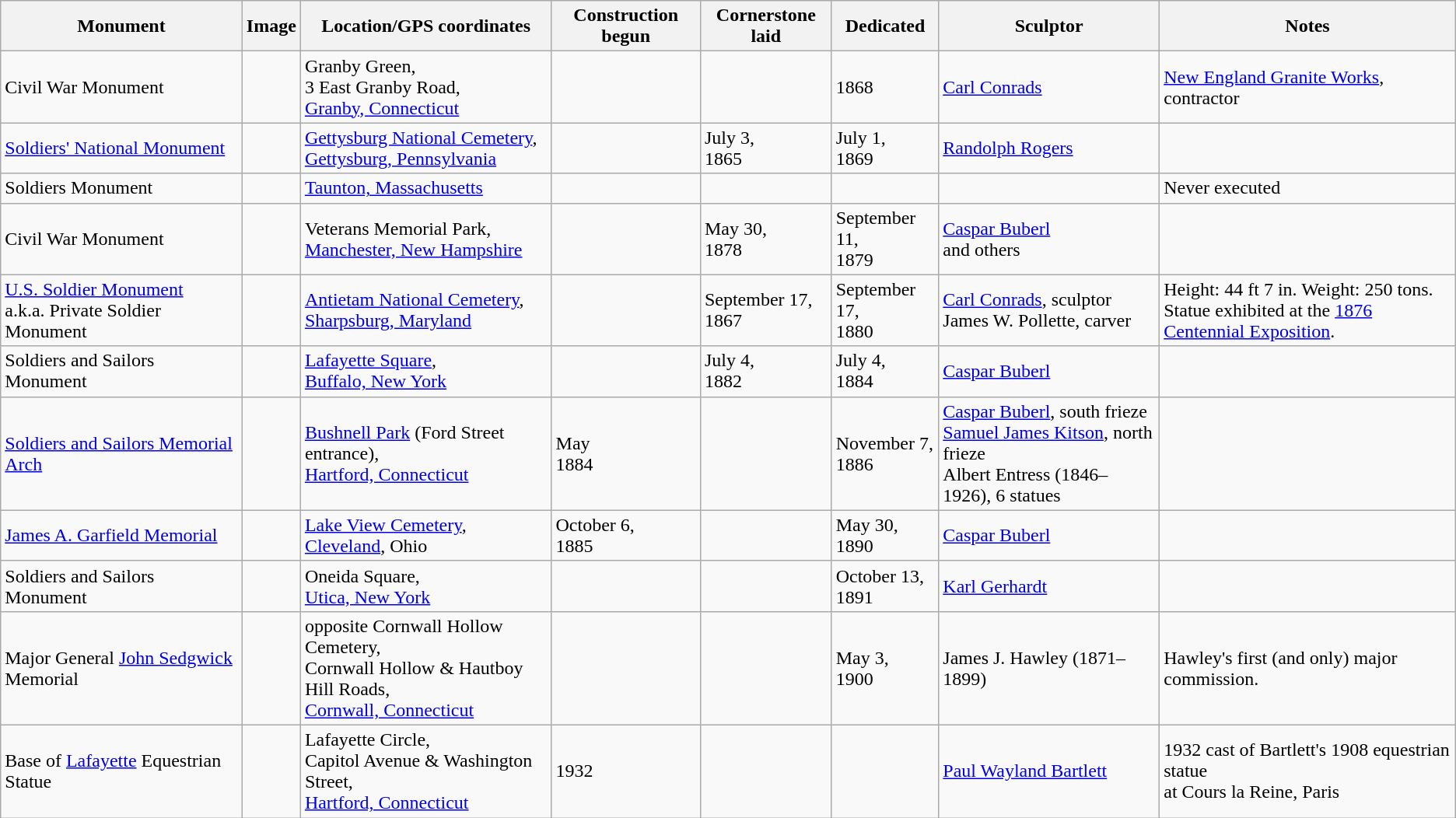<table class="wikitable">
<tr>
<th>Monument</th>
<th>Image</th>
<th>Location/GPS coordinates</th>
<th>Construction begun</th>
<th>Cornerstone laid</th>
<th>Dedicated</th>
<th>Sculptor</th>
<th>Notes</th>
</tr>
<tr>
<td>Civil War Monument</td>
<td></td>
<td>Granby Green,<br>3 East Granby Road,<br><a href='#'>Granby, Connecticut</a><br><small></small></td>
<td></td>
<td></td>
<td>1868</td>
<td><a href='#'>Carl Conrads</a></td>
<td><a href='#'>New England Granite Works</a>, contractor</td>
</tr>
<tr>
<td><a href='#'>Soldiers' National Monument</a></td>
<td></td>
<td><a href='#'>Gettysburg National Cemetery</a>,<br><a href='#'>Gettysburg, Pennsylvania</a><br><small></small></td>
<td></td>
<td>July 3,<br>1865</td>
<td>July 1,<br>1869</td>
<td><a href='#'>Randolph Rogers</a></td>
<td></td>
</tr>
<tr>
<td>Soldiers Monument</td>
<td></td>
<td><a href='#'>Taunton, Massachusetts</a></td>
<td></td>
<td></td>
<td></td>
<td></td>
<td>Never executed</td>
</tr>
<tr>
<td>Civil War Monument</td>
<td></td>
<td>Veterans Memorial Park,<br><a href='#'>Manchester, New Hampshire</a><br><small></small></td>
<td></td>
<td>May 30,<br>1878</td>
<td>September 11,<br>1879</td>
<td><a href='#'>Caspar Buberl</a><br>and others</td>
<td></td>
</tr>
<tr>
<td><a href='#'>U.S. Soldier Monument</a><br>a.k.a. Private Soldier Monument</td>
<td></td>
<td><a href='#'>Antietam National Cemetery</a>,<br><a href='#'>Sharpsburg, Maryland</a><br><small></small></td>
<td></td>
<td>September 17,<br>1867</td>
<td>September 17,<br>1880</td>
<td><a href='#'>Carl Conrads</a>, sculptor<br>James W. Pollette, carver</td>
<td>Height: 44 ft 7 in. Weight: 250 tons.<br>Statue exhibited at the <a href='#'>1876 Centennial Exposition</a>.</td>
</tr>
<tr>
<td>Soldiers and Sailors Monument</td>
<td></td>
<td><a href='#'>Lafayette Square</a>,<br><a href='#'>Buffalo, New York</a><br><small></small></td>
<td></td>
<td>July 4,<br>1882</td>
<td>July 4,<br>1884</td>
<td><a href='#'>Caspar Buberl</a></td>
<td></td>
</tr>
<tr>
<td><a href='#'>Soldiers and Sailors Memorial Arch</a></td>
<td></td>
<td><a href='#'>Bushnell Park</a> (Ford Street entrance),<br><a href='#'>Hartford, Connecticut</a><br><small></small></td>
<td>May<br>1884</td>
<td></td>
<td>November 7,<br>1886</td>
<td><a href='#'>Caspar Buberl</a>, south frieze<br><a href='#'>Samuel James Kitson</a>, north frieze<br>Albert Entress (1846–1926), 6 statues</td>
<td></td>
</tr>
<tr>
<td><a href='#'>James A. Garfield Memorial</a></td>
<td></td>
<td><a href='#'>Lake View Cemetery</a>,<br><a href='#'>Cleveland</a>, Ohio<br><small></small></td>
<td>October 6,<br>1885</td>
<td></td>
<td>May 30,<br>1890</td>
<td><a href='#'>Caspar Buberl</a></td>
<td></td>
</tr>
<tr>
<td>Soldiers and Sailors Monument</td>
<td></td>
<td>Oneida Square,<br><a href='#'>Utica, New York</a><br><small></small></td>
<td></td>
<td></td>
<td>October 13,<br>1891</td>
<td><a href='#'>Karl Gerhardt</a></td>
<td></td>
</tr>
<tr>
<td>Major General <a href='#'>John Sedgwick</a> Memorial</td>
<td></td>
<td>opposite Cornwall Hollow Cemetery,<br>Cornwall Hollow & Hautboy Hill Roads,<br><a href='#'>Cornwall, Connecticut</a><br><small></small></td>
<td></td>
<td></td>
<td>May 3,<br>1900</td>
<td>James J. Hawley (1871–1899)</td>
<td>Hawley's first (and only) major commission.</td>
</tr>
<tr>
<td>Base of <a href='#'>Lafayette</a> Equestrian Statue</td>
<td></td>
<td>Lafayette Circle,<br>Capitol Avenue & Washington Street,<br><a href='#'>Hartford, Connecticut</a><br><small></small></td>
<td>1932</td>
<td></td>
<td></td>
<td><a href='#'>Paul Wayland Bartlett</a></td>
<td>1932 cast of Bartlett's 1908 equestrian statue<br>at Cours la Reine, Paris</td>
</tr>
</table>
